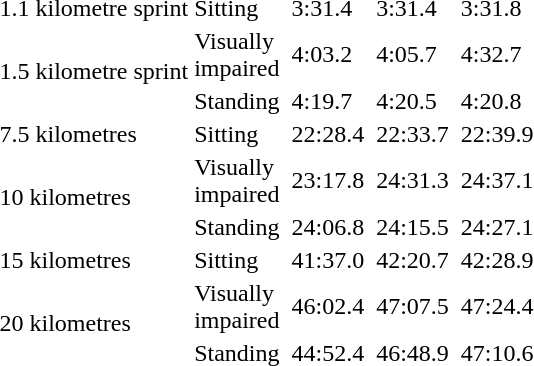<table>
<tr>
<td>1.1 kilometre sprint<br></td>
<td>Sitting</td>
<td></td>
<td>3:31.4</td>
<td></td>
<td>3:31.4</td>
<td></td>
<td>3:31.8</td>
</tr>
<tr>
<td rowspan="3">1.5 kilometre sprint<br></td>
<td>Visually<br>impaired</td>
<td></td>
<td>4:03.2</td>
<td></td>
<td>4:05.7</td>
<td></td>
<td>4:32.7</td>
</tr>
<tr>
<td rowspan="2">Standing</td>
<td rowspan="2"></td>
<td rowspan="2">4:19.7</td>
<td rowspan="2"></td>
<td rowspan="2">4:20.5</td>
<td></td>
<td rowspan="2">4:20.8</td>
</tr>
<tr>
<td></td>
</tr>
<tr>
<td>7.5 kilometres<br></td>
<td>Sitting</td>
<td></td>
<td>22:28.4</td>
<td></td>
<td>22:33.7</td>
<td></td>
<td>22:39.9</td>
</tr>
<tr>
<td rowspan="2">10 kilometres<br></td>
<td>Visually<br>impaired</td>
<td></td>
<td>23:17.8</td>
<td></td>
<td>24:31.3</td>
<td></td>
<td>24:37.1</td>
</tr>
<tr>
<td>Standing</td>
<td></td>
<td>24:06.8</td>
<td></td>
<td>24:15.5</td>
<td></td>
<td>24:27.1</td>
</tr>
<tr>
<td>15 kilometres<br></td>
<td>Sitting</td>
<td></td>
<td>41:37.0</td>
<td></td>
<td>42:20.7</td>
<td></td>
<td>42:28.9</td>
</tr>
<tr>
<td rowspan="2">20 kilometres<br></td>
<td>Visually<br>impaired</td>
<td></td>
<td>46:02.4</td>
<td></td>
<td>47:07.5</td>
<td></td>
<td>47:24.4</td>
</tr>
<tr>
<td>Standing</td>
<td></td>
<td>44:52.4</td>
<td></td>
<td>46:48.9</td>
<td></td>
<td>47:10.6</td>
</tr>
</table>
